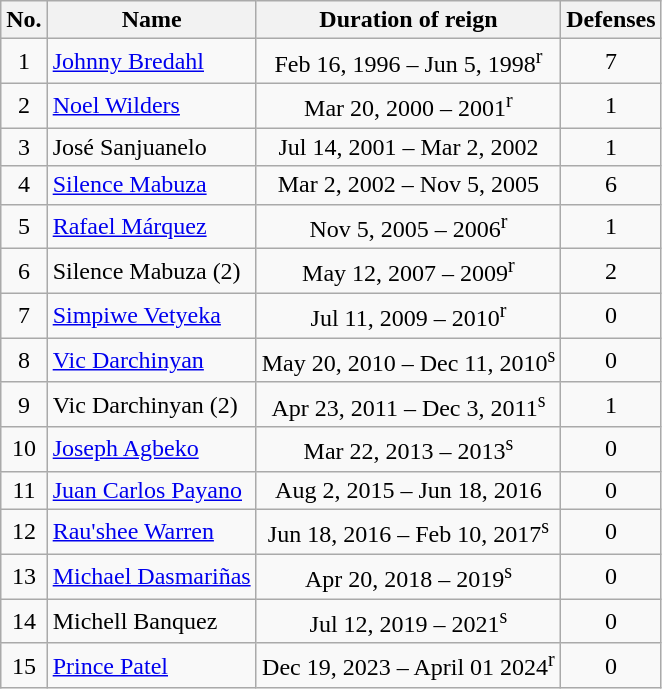<table class="wikitable" style="text-align:center;">
<tr>
<th>No.</th>
<th>Name</th>
<th>Duration of reign</th>
<th>Defenses</th>
</tr>
<tr>
<td>1</td>
<td align=left> <a href='#'>Johnny Bredahl</a></td>
<td>Feb 16, 1996 – Jun 5, 1998<sup>r</sup></td>
<td>7</td>
</tr>
<tr>
<td>2</td>
<td align=left> <a href='#'>Noel Wilders</a></td>
<td>Mar 20, 2000 – 2001<sup>r</sup></td>
<td>1</td>
</tr>
<tr>
<td>3</td>
<td align=left> José Sanjuanelo</td>
<td>Jul 14, 2001 – Mar 2, 2002</td>
<td>1</td>
</tr>
<tr>
<td>4</td>
<td align=left> <a href='#'>Silence Mabuza</a></td>
<td>Mar 2, 2002 – Nov 5, 2005</td>
<td>6</td>
</tr>
<tr>
<td>5</td>
<td align=left> <a href='#'>Rafael Márquez</a></td>
<td>Nov 5, 2005 – 2006<sup>r</sup></td>
<td>1</td>
</tr>
<tr>
<td>6</td>
<td align=left> Silence Mabuza (2)</td>
<td>May 12, 2007 – 2009<sup>r</sup></td>
<td>2</td>
</tr>
<tr>
<td>7</td>
<td align=left> <a href='#'>Simpiwe Vetyeka</a></td>
<td>Jul 11, 2009 – 2010<sup>r</sup></td>
<td>0</td>
</tr>
<tr>
<td>8</td>
<td align=left> <a href='#'>Vic Darchinyan</a></td>
<td>May 20, 2010 – Dec 11, 2010<sup>s</sup></td>
<td>0</td>
</tr>
<tr>
<td>9</td>
<td align=left> Vic Darchinyan (2)</td>
<td>Apr 23, 2011 – Dec 3, 2011<sup>s</sup></td>
<td>1</td>
</tr>
<tr>
<td>10</td>
<td align=left> <a href='#'>Joseph Agbeko</a></td>
<td>Mar 22, 2013 – 2013<sup>s</sup></td>
<td>0</td>
</tr>
<tr>
<td>11</td>
<td align=left> <a href='#'>Juan Carlos Payano</a></td>
<td>Aug 2, 2015 – Jun 18, 2016</td>
<td>0</td>
</tr>
<tr>
<td>12</td>
<td align=left> <a href='#'>Rau'shee Warren</a></td>
<td>Jun 18, 2016 – Feb 10, 2017<sup>s</sup></td>
<td>0</td>
</tr>
<tr>
<td>13</td>
<td align=left> <a href='#'>Michael Dasmariñas</a></td>
<td>Apr 20, 2018 – 2019<sup>s</sup></td>
<td>0</td>
</tr>
<tr>
<td>14</td>
<td align=left> Michell Banquez</td>
<td>Jul 12, 2019 – 2021<sup>s</sup></td>
<td>0</td>
</tr>
<tr>
<td>15</td>
<td align=left> <a href='#'>Prince Patel</a></td>
<td>Dec 19, 2023 – April 01 2024<sup>r</sup></td>
<td>0</td>
</tr>
</table>
